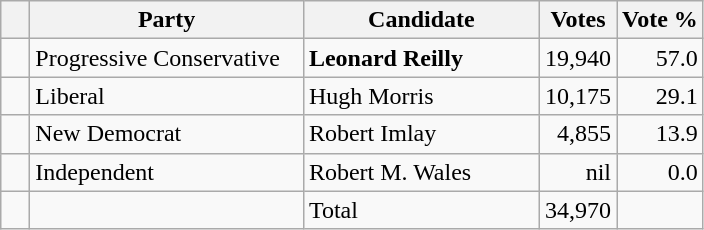<table class="wikitable">
<tr>
<th></th>
<th scope="col" width="175">Party</th>
<th scope="col" width="150">Candidate</th>
<th>Votes</th>
<th>Vote %</th>
</tr>
<tr>
<td>   </td>
<td>Progressive Conservative</td>
<td><strong>Leonard Reilly</strong></td>
<td align=right>19,940</td>
<td align=right>57.0</td>
</tr>
<tr |>
<td>   </td>
<td>Liberal</td>
<td>Hugh Morris</td>
<td align=right>10,175</td>
<td align=right>29.1</td>
</tr>
<tr |>
<td>   </td>
<td>New Democrat</td>
<td>Robert Imlay</td>
<td align=right>4,855</td>
<td align=right>13.9</td>
</tr>
<tr |>
<td>   </td>
<td>Independent</td>
<td>Robert M. Wales</td>
<td align=right>nil</td>
<td align=right>0.0</td>
</tr>
<tr |>
<td></td>
<td></td>
<td>Total</td>
<td align=right>34,970</td>
<td></td>
</tr>
</table>
